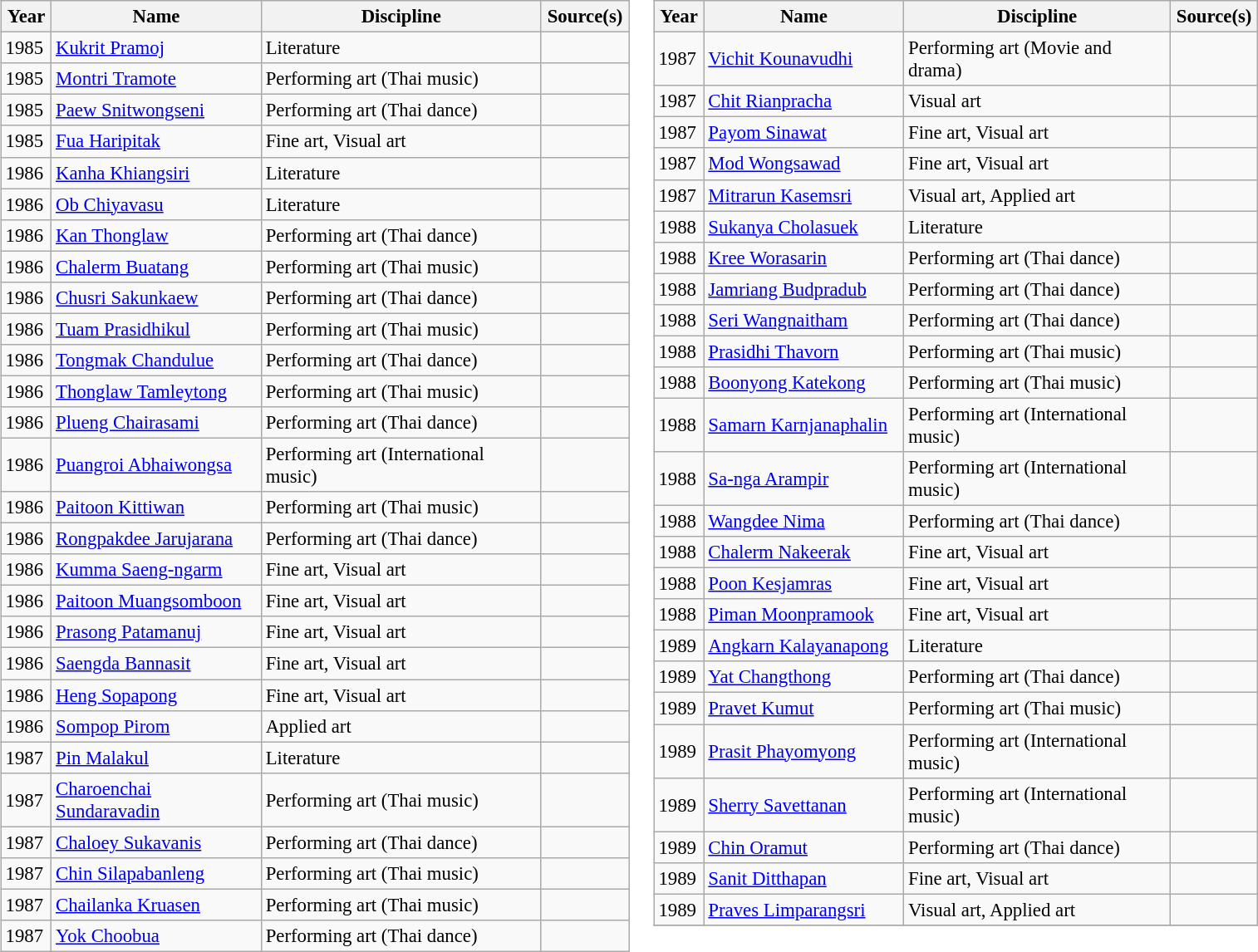<table>
<tr>
<td valign="top"><br><table class="wikitable alternate" style="font-size: 95%">
<tr>
<th width="5%">Year</th>
<th width="30%">Name</th>
<th width="40%">Discipline</th>
<th width="5%">Source(s)</th>
</tr>
<tr>
<td>1985</td>
<td><a href='#'>Kukrit Pramoj</a></td>
<td>Literature</td>
<td></td>
</tr>
<tr>
<td>1985</td>
<td><a href='#'>Montri Tramote</a></td>
<td>Performing art (Thai music)</td>
<td></td>
</tr>
<tr>
<td>1985</td>
<td><a href='#'>Paew Snitwongseni</a></td>
<td>Performing art (Thai dance)</td>
<td></td>
</tr>
<tr>
<td>1985</td>
<td><a href='#'>Fua Haripitak</a></td>
<td>Fine art, Visual art</td>
<td></td>
</tr>
<tr>
<td>1986</td>
<td><a href='#'>Kanha Khiangsiri</a></td>
<td>Literature</td>
<td></td>
</tr>
<tr>
<td>1986</td>
<td><a href='#'>Ob Chiyavasu</a></td>
<td>Literature</td>
<td></td>
</tr>
<tr>
<td>1986</td>
<td><a href='#'>Kan Thonglaw</a></td>
<td>Performing art (Thai dance)</td>
<td></td>
</tr>
<tr>
<td>1986</td>
<td><a href='#'>Chalerm Buatang</a></td>
<td>Performing art (Thai music)</td>
<td></td>
</tr>
<tr>
<td>1986</td>
<td><a href='#'>Chusri Sakunkaew</a></td>
<td>Performing art (Thai dance)</td>
<td></td>
</tr>
<tr>
<td>1986</td>
<td><a href='#'>Tuam Prasidhikul</a></td>
<td>Performing art (Thai music)</td>
<td></td>
</tr>
<tr>
<td>1986</td>
<td><a href='#'>Tongmak Chandulue</a></td>
<td>Performing art (Thai dance)</td>
<td></td>
</tr>
<tr>
<td>1986</td>
<td><a href='#'>Thonglaw Tamleytong</a></td>
<td>Performing art (Thai music)</td>
<td></td>
</tr>
<tr>
<td>1986</td>
<td><a href='#'>Plueng Chairasami</a></td>
<td>Performing art (Thai dance)</td>
<td></td>
</tr>
<tr>
<td>1986</td>
<td><a href='#'>Puangroi Abhaiwongsa</a></td>
<td>Performing art (International music)</td>
<td></td>
</tr>
<tr>
<td>1986</td>
<td><a href='#'>Paitoon Kittiwan</a></td>
<td>Performing art (Thai music)</td>
<td></td>
</tr>
<tr>
<td>1986</td>
<td><a href='#'>Rongpakdee Jarujarana</a></td>
<td>Performing art (Thai dance)</td>
<td></td>
</tr>
<tr>
<td>1986</td>
<td><a href='#'>Kumma Saeng-ngarm</a></td>
<td>Fine art, Visual art</td>
<td></td>
</tr>
<tr>
<td>1986</td>
<td><a href='#'>Paitoon Muangsomboon</a></td>
<td>Fine art, Visual art</td>
<td></td>
</tr>
<tr>
<td>1986</td>
<td><a href='#'>Prasong Patamanuj</a></td>
<td>Fine art, Visual art</td>
<td></td>
</tr>
<tr>
<td>1986</td>
<td><a href='#'>Saengda Bannasit</a></td>
<td>Fine art, Visual art</td>
<td></td>
</tr>
<tr>
<td>1986</td>
<td><a href='#'>Heng Sopapong</a></td>
<td>Fine art, Visual art</td>
<td></td>
</tr>
<tr>
<td>1986</td>
<td><a href='#'>Sompop Pirom</a></td>
<td>Applied art</td>
<td></td>
</tr>
<tr>
<td>1987</td>
<td><a href='#'>Pin Malakul</a></td>
<td>Literature</td>
<td></td>
</tr>
<tr>
<td>1987</td>
<td><a href='#'>Charoenchai Sundaravadin</a></td>
<td>Performing art (Thai music)</td>
<td></td>
</tr>
<tr>
<td>1987</td>
<td><a href='#'>Chaloey Sukavanis</a></td>
<td>Performing art (Thai dance)</td>
<td></td>
</tr>
<tr>
<td>1987</td>
<td><a href='#'>Chin Silapabanleng</a></td>
<td>Performing art (Thai music)</td>
<td></td>
</tr>
<tr>
<td>1987</td>
<td><a href='#'>Chailanka Kruasen</a></td>
<td>Performing art (Thai music)</td>
<td></td>
</tr>
<tr>
<td>1987</td>
<td><a href='#'>Yok Choobua</a></td>
<td>Performing art (Thai dance)</td>
<td></td>
</tr>
</table>
</td>
<td valign="top"><br><table class="wikitable alternate" style="font-size: 95%">
<tr>
<th width="5%">Year</th>
<th width="30%">Name</th>
<th width="40%">Discipline</th>
<th width="5%">Source(s)</th>
</tr>
<tr>
<td>1987</td>
<td><a href='#'>Vichit Kounavudhi</a></td>
<td>Performing art (Movie and drama)</td>
<td></td>
</tr>
<tr>
<td>1987</td>
<td><a href='#'>Chit Rianpracha</a></td>
<td>Visual art</td>
<td></td>
</tr>
<tr>
<td>1987</td>
<td><a href='#'>Payom Sinawat</a></td>
<td>Fine art, Visual art</td>
<td></td>
</tr>
<tr>
<td>1987</td>
<td><a href='#'>Mod Wongsawad</a></td>
<td>Fine art, Visual art</td>
<td></td>
</tr>
<tr>
<td>1987</td>
<td><a href='#'>Mitrarun Kasemsri</a></td>
<td>Visual art, Applied art</td>
<td></td>
</tr>
<tr>
<td>1988</td>
<td><a href='#'>Sukanya Cholasuek</a></td>
<td>Literature</td>
<td></td>
</tr>
<tr>
<td>1988</td>
<td><a href='#'>Kree Worasarin</a></td>
<td>Performing art (Thai dance)</td>
<td></td>
</tr>
<tr>
<td>1988</td>
<td><a href='#'>Jamriang Budpradub</a></td>
<td>Performing art (Thai dance)</td>
<td></td>
</tr>
<tr>
<td>1988</td>
<td><a href='#'>Seri Wangnaitham</a></td>
<td>Performing art (Thai dance)</td>
<td></td>
</tr>
<tr>
<td>1988</td>
<td><a href='#'>Prasidhi Thavorn</a></td>
<td>Performing art (Thai music)</td>
<td></td>
</tr>
<tr>
<td>1988</td>
<td><a href='#'>Boonyong Katekong</a></td>
<td>Performing art (Thai music)</td>
<td></td>
</tr>
<tr>
<td>1988</td>
<td><a href='#'>Samarn Karnjanaphalin</a></td>
<td>Performing art (International music)</td>
<td></td>
</tr>
<tr>
<td>1988</td>
<td><a href='#'>Sa-nga Arampir</a></td>
<td>Performing art (International music)</td>
<td></td>
</tr>
<tr>
<td>1988</td>
<td><a href='#'>Wangdee Nima</a></td>
<td>Performing art (Thai dance)</td>
<td></td>
</tr>
<tr>
<td>1988</td>
<td><a href='#'>Chalerm Nakeerak</a></td>
<td>Fine art, Visual art</td>
<td></td>
</tr>
<tr>
<td>1988</td>
<td><a href='#'>Poon Kesjamras</a></td>
<td>Fine art, Visual art</td>
<td></td>
</tr>
<tr>
<td>1988</td>
<td><a href='#'>Piman Moonpramook</a></td>
<td>Fine art, Visual art</td>
<td></td>
</tr>
<tr>
<td>1989</td>
<td><a href='#'>Angkarn Kalayanapong</a></td>
<td>Literature</td>
<td></td>
</tr>
<tr>
<td>1989</td>
<td><a href='#'>Yat Changthong</a></td>
<td>Performing art (Thai dance)</td>
<td></td>
</tr>
<tr>
<td>1989</td>
<td><a href='#'>Pravet Kumut</a></td>
<td>Performing art (Thai music)</td>
<td></td>
</tr>
<tr>
<td>1989</td>
<td><a href='#'>Prasit Phayomyong</a></td>
<td>Performing art (International music)</td>
<td></td>
</tr>
<tr>
<td>1989</td>
<td><a href='#'>Sherry Savettanan</a></td>
<td>Performing art (International music)</td>
<td></td>
</tr>
<tr>
<td>1989</td>
<td><a href='#'>Chin Oramut</a></td>
<td>Performing art (Thai dance)</td>
<td></td>
</tr>
<tr>
<td>1989</td>
<td><a href='#'>Sanit Ditthapan</a></td>
<td>Fine art, Visual art</td>
<td></td>
</tr>
<tr>
<td>1989</td>
<td><a href='#'>Praves Limparangsri</a></td>
<td>Visual art, Applied art</td>
<td></td>
</tr>
<tr>
</tr>
</table>
</td>
</tr>
</table>
